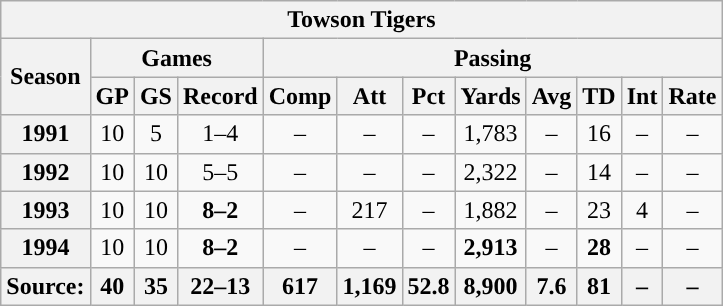<table class="wikitable" style="text-align:center;">
<tr>
<th colspan="16">Towson Tigers</th>
</tr>
<tr>
<th rowspan="2">Season</th>
<th colspan="3">Games</th>
<th colspan="8">Passing</th>
</tr>
<tr>
<th>GP</th>
<th>GS</th>
<th>Record</th>
<th>Comp</th>
<th>Att</th>
<th>Pct</th>
<th>Yards</th>
<th>Avg</th>
<th>TD</th>
<th>Int</th>
<th>Rate</th>
</tr>
<tr>
<th>1991</th>
<td>10</td>
<td>5</td>
<td>1–4</td>
<td>–</td>
<td>–</td>
<td>–</td>
<td>1,783</td>
<td>–</td>
<td>16</td>
<td>–</td>
<td>–</td>
</tr>
<tr>
<th>1992</th>
<td>10</td>
<td>10</td>
<td>5–5</td>
<td>–</td>
<td>–</td>
<td>–</td>
<td>2,322</td>
<td>–</td>
<td>14</td>
<td>–</td>
<td>–</td>
</tr>
<tr>
<th>1993</th>
<td>10</td>
<td>10</td>
<td><strong>8–2</strong></td>
<td>–</td>
<td>217</td>
<td>–</td>
<td>1,882</td>
<td>–</td>
<td>23</td>
<td>4</td>
<td>–</td>
</tr>
<tr>
<th>1994</th>
<td>10</td>
<td>10</td>
<td><strong>8–2</strong></td>
<td>–</td>
<td>–</td>
<td>–</td>
<td><strong>2,913</strong></td>
<td>–</td>
<td><strong>28</strong></td>
<td>–</td>
<td>–</td>
</tr>
<tr>
<th>Source:</th>
<th>40</th>
<th>35</th>
<th>22–13</th>
<th>617</th>
<th>1,169</th>
<th>52.8</th>
<th>8,900</th>
<th>7.6</th>
<th>81</th>
<th>–</th>
<th>–</th>
</tr>
</table>
